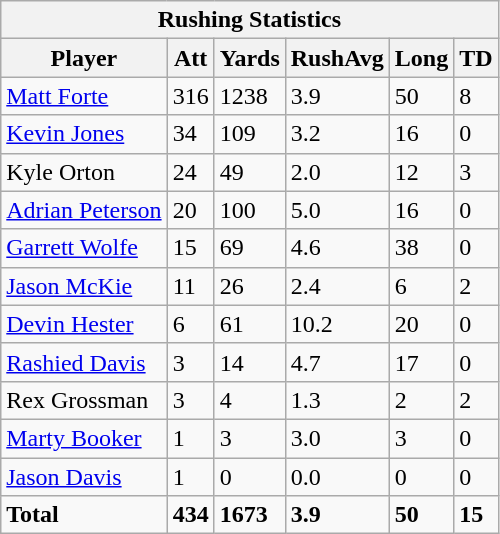<table align="left" class="wikitable">
<tr>
<th colspan="6">Rushing Statistics</th>
</tr>
<tr>
<th>Player</th>
<th>Att</th>
<th>Yards</th>
<th>RushAvg</th>
<th>Long</th>
<th>TD</th>
</tr>
<tr>
<td><a href='#'>Matt Forte</a></td>
<td>316</td>
<td>1238</td>
<td>3.9</td>
<td>50</td>
<td>8</td>
</tr>
<tr>
<td><a href='#'>Kevin Jones</a></td>
<td>34</td>
<td>109</td>
<td>3.2</td>
<td>16</td>
<td>0</td>
</tr>
<tr>
<td>Kyle Orton</td>
<td>24</td>
<td>49</td>
<td>2.0</td>
<td>12</td>
<td>3</td>
</tr>
<tr>
<td><a href='#'>Adrian Peterson</a></td>
<td>20</td>
<td>100</td>
<td>5.0</td>
<td>16</td>
<td>0</td>
</tr>
<tr>
<td><a href='#'>Garrett Wolfe</a></td>
<td>15</td>
<td>69</td>
<td>4.6</td>
<td>38</td>
<td>0</td>
</tr>
<tr>
<td><a href='#'>Jason McKie</a></td>
<td>11</td>
<td>26</td>
<td>2.4</td>
<td>6</td>
<td>2</td>
</tr>
<tr>
<td><a href='#'>Devin Hester</a></td>
<td>6</td>
<td>61</td>
<td>10.2</td>
<td>20</td>
<td>0</td>
</tr>
<tr>
<td><a href='#'>Rashied Davis</a></td>
<td>3</td>
<td>14</td>
<td>4.7</td>
<td>17</td>
<td>0</td>
</tr>
<tr>
<td>Rex Grossman</td>
<td>3</td>
<td>4</td>
<td>1.3</td>
<td>2</td>
<td>2</td>
</tr>
<tr>
<td><a href='#'>Marty Booker</a></td>
<td>1</td>
<td>3</td>
<td>3.0</td>
<td>3</td>
<td>0</td>
</tr>
<tr>
<td><a href='#'>Jason Davis</a></td>
<td>1</td>
<td>0</td>
<td>0.0</td>
<td>0</td>
<td>0</td>
</tr>
<tr class="sortbottom">
<td><strong>Total</strong></td>
<td><strong>434</strong></td>
<td><strong>1673</strong></td>
<td><strong> 3.9</strong></td>
<td><strong>50</strong></td>
<td><strong>15</strong></td>
</tr>
</table>
